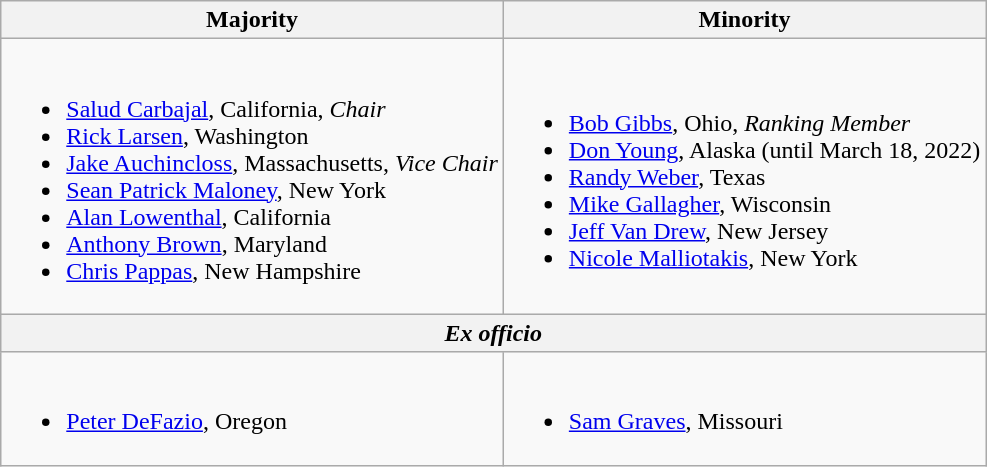<table class=wikitable>
<tr>
<th>Majority</th>
<th>Minority</th>
</tr>
<tr>
<td><br><ul><li><a href='#'>Salud Carbajal</a>, California, <em>Chair</em></li><li><a href='#'>Rick Larsen</a>, Washington</li><li><a href='#'>Jake Auchincloss</a>, Massachusetts, <em>Vice Chair</em></li><li><a href='#'>Sean Patrick Maloney</a>, New York</li><li><a href='#'>Alan Lowenthal</a>, California</li><li><a href='#'>Anthony Brown</a>, Maryland</li><li><a href='#'>Chris Pappas</a>, New Hampshire</li></ul></td>
<td><br><ul><li><a href='#'>Bob Gibbs</a>, Ohio, <em>Ranking Member</em></li><li><a href='#'>Don Young</a>, Alaska (until March 18, 2022)</li><li><a href='#'>Randy Weber</a>, Texas</li><li><a href='#'>Mike Gallagher</a>, Wisconsin</li><li><a href='#'>Jeff Van Drew</a>, New Jersey</li><li><a href='#'>Nicole Malliotakis</a>, New York</li></ul></td>
</tr>
<tr>
<th colspan=2><em>Ex officio</em></th>
</tr>
<tr>
<td><br><ul><li><a href='#'>Peter DeFazio</a>, Oregon</li></ul></td>
<td><br><ul><li><a href='#'>Sam Graves</a>, Missouri</li></ul></td>
</tr>
</table>
